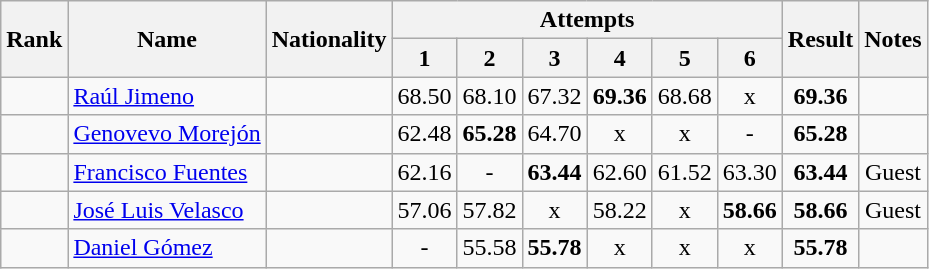<table class="wikitable sortable" style="text-align:center">
<tr>
<th rowspan=2>Rank</th>
<th rowspan=2>Name</th>
<th rowspan=2>Nationality</th>
<th colspan=6>Attempts</th>
<th rowspan=2>Result</th>
<th rowspan=2>Notes</th>
</tr>
<tr>
<th>1</th>
<th>2</th>
<th>3</th>
<th>4</th>
<th>5</th>
<th>6</th>
</tr>
<tr>
<td align=center></td>
<td align=left><a href='#'>Raúl Jimeno</a></td>
<td align=left></td>
<td>68.50</td>
<td>68.10</td>
<td>67.32</td>
<td><strong>69.36</strong></td>
<td>68.68</td>
<td>x</td>
<td><strong>69.36</strong></td>
<td></td>
</tr>
<tr>
<td align=center></td>
<td align=left><a href='#'>Genovevo Morejón</a></td>
<td align=left></td>
<td>62.48</td>
<td><strong>65.28</strong></td>
<td>64.70</td>
<td>x</td>
<td>x</td>
<td>-</td>
<td><strong>65.28</strong></td>
<td></td>
</tr>
<tr>
<td align=center></td>
<td align=left><a href='#'>Francisco Fuentes</a></td>
<td align=left></td>
<td>62.16</td>
<td>-</td>
<td><strong>63.44</strong></td>
<td>62.60</td>
<td>61.52</td>
<td>63.30</td>
<td><strong>63.44</strong></td>
<td>Guest</td>
</tr>
<tr>
<td align=center></td>
<td align=left><a href='#'>José Luis Velasco</a></td>
<td align=left></td>
<td>57.06</td>
<td>57.82</td>
<td>x</td>
<td>58.22</td>
<td>x</td>
<td><strong>58.66</strong></td>
<td><strong>58.66</strong></td>
<td>Guest</td>
</tr>
<tr>
<td align=center></td>
<td align=left><a href='#'>Daniel Gómez</a></td>
<td align=left></td>
<td>-</td>
<td>55.58</td>
<td><strong>55.78</strong></td>
<td>x</td>
<td>x</td>
<td>x</td>
<td><strong>55.78</strong></td>
<td></td>
</tr>
</table>
